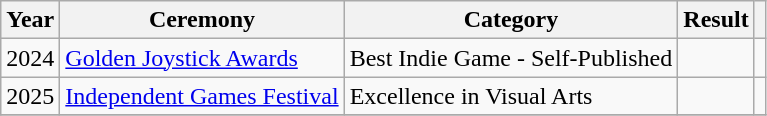<table class="wikitable plainrowheaders sortable" width="auto">
<tr>
<th scope="col">Year</th>
<th scope="col">Ceremony</th>
<th scope="col">Category</th>
<th scope="col">Result</th>
<th scope="col" class="unsortable"></th>
</tr>
<tr>
<td style="text-align:center;">2024</td>
<td><a href='#'>Golden Joystick Awards</a></td>
<td>Best Indie Game - Self-Published</td>
<td></td>
<td style="text-align:center;"></td>
</tr>
<tr>
<td style="text-align:center;">2025</td>
<td><a href='#'>Independent Games Festival</a></td>
<td>Excellence in Visual Arts</td>
<td></td>
<td style="text-align:center;"></td>
</tr>
<tr>
</tr>
</table>
